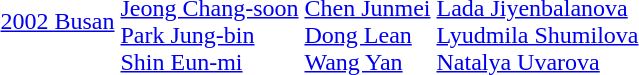<table>
<tr>
<td><a href='#'>2002 Busan</a></td>
<td><br><a href='#'>Jeong Chang-soon</a><br><a href='#'>Park Jung-bin</a><br><a href='#'>Shin Eun-mi</a></td>
<td><br><a href='#'>Chen Junmei</a><br><a href='#'>Dong Lean</a><br><a href='#'>Wang Yan</a></td>
<td><br><a href='#'>Lada Jiyenbalanova</a><br><a href='#'>Lyudmila Shumilova</a><br><a href='#'>Natalya Uvarova</a></td>
</tr>
</table>
